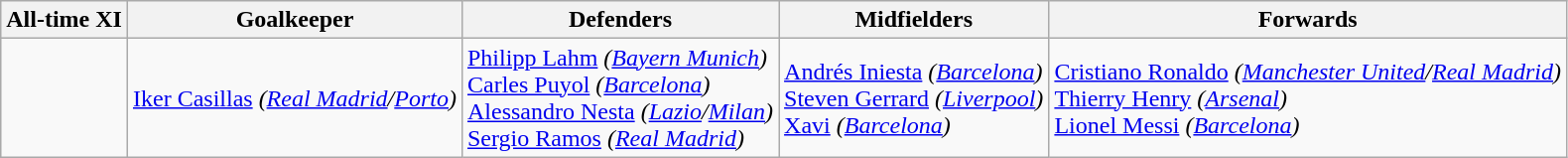<table class="wikitable">
<tr>
<th>All-time XI</th>
<th>Goalkeeper</th>
<th>Defenders</th>
<th>Midfielders</th>
<th>Forwards</th>
</tr>
<tr>
<td style="text-align:centre;"></td>
<td> <a href='#'>Iker Casillas</a> <em>(<a href='#'>Real Madrid</a>/<a href='#'>Porto</a>)</em></td>
<td style="text-align:left;"> <a href='#'>Philipp Lahm</a> <em>(<a href='#'>Bayern Munich</a>)</em><br> <a href='#'>Carles Puyol</a> <em>(<a href='#'>Barcelona</a>)</em><br>  <a href='#'>Alessandro Nesta</a> <em>(<a href='#'>Lazio</a>/<a href='#'>Milan</a>)</em><br> <a href='#'>Sergio Ramos</a> <em>(<a href='#'>Real Madrid</a>)</em><br></td>
<td style="text-align:left;"> <a href='#'>Andrés Iniesta</a> <em>(<a href='#'>Barcelona</a>)</em><br>  <a href='#'>Steven Gerrard</a> <em>(<a href='#'>Liverpool</a>)</em><br> <a href='#'>Xavi</a> <em>(<a href='#'>Barcelona</a>)</em></td>
<td style="text-align:left;"> <a href='#'>Cristiano Ronaldo</a> <em>(<a href='#'>Manchester United</a>/<a href='#'>Real Madrid</a>)</em><br> <a href='#'>Thierry Henry</a> <em>(<a href='#'>Arsenal</a>)</em><br> <a href='#'>Lionel Messi</a> <em>(<a href='#'>Barcelona</a>)</em></td>
</tr>
</table>
